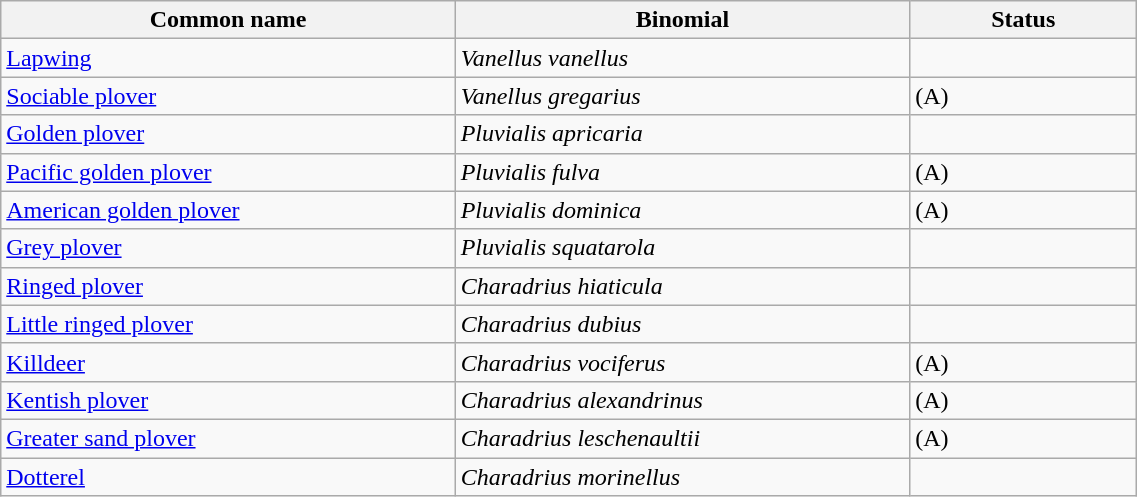<table style="width:60%;" class="wikitable">
<tr>
<th width=40%>Common name</th>
<th width=40%>Binomial</th>
<th width=20%>Status</th>
</tr>
<tr>
<td><a href='#'>Lapwing</a></td>
<td><em>Vanellus vanellus</em></td>
<td></td>
</tr>
<tr>
<td><a href='#'>Sociable plover</a></td>
<td><em>Vanellus gregarius</em></td>
<td>(A)</td>
</tr>
<tr>
<td><a href='#'>Golden plover</a></td>
<td><em>Pluvialis apricaria</em></td>
<td></td>
</tr>
<tr>
<td><a href='#'>Pacific golden plover</a></td>
<td><em>Pluvialis fulva</em></td>
<td>(A)</td>
</tr>
<tr>
<td><a href='#'>American golden plover</a></td>
<td><em>Pluvialis dominica</em></td>
<td>(A)</td>
</tr>
<tr>
<td><a href='#'>Grey plover</a></td>
<td><em>Pluvialis squatarola</em></td>
<td></td>
</tr>
<tr>
<td><a href='#'>Ringed plover</a></td>
<td><em>Charadrius hiaticula</em></td>
<td></td>
</tr>
<tr>
<td><a href='#'>Little ringed plover</a></td>
<td><em>Charadrius dubius</em></td>
<td></td>
</tr>
<tr>
<td><a href='#'>Killdeer</a></td>
<td><em>Charadrius vociferus</em></td>
<td>(A)</td>
</tr>
<tr>
<td><a href='#'>Kentish plover</a></td>
<td><em>Charadrius alexandrinus</em></td>
<td>(A)</td>
</tr>
<tr>
<td><a href='#'>Greater sand plover</a></td>
<td><em>Charadrius leschenaultii</em></td>
<td>(A)</td>
</tr>
<tr>
<td><a href='#'>Dotterel</a></td>
<td><em>Charadrius morinellus</em></td>
<td></td>
</tr>
</table>
